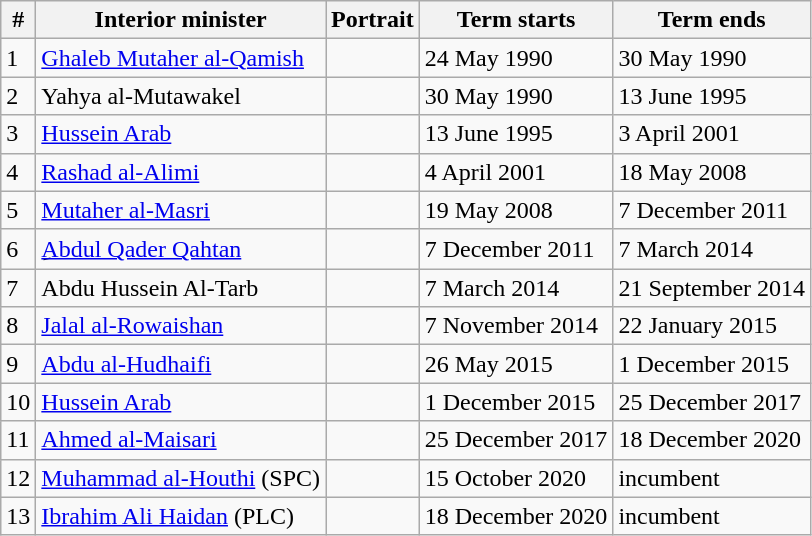<table class="wikitable sortable">
<tr>
<th>#</th>
<th>Interior minister</th>
<th>Portrait</th>
<th>Term starts</th>
<th>Term ends</th>
</tr>
<tr>
<td>1</td>
<td><a href='#'>Ghaleb Mutaher al-Qamish</a></td>
<td></td>
<td>24 May 1990</td>
<td>30 May 1990</td>
</tr>
<tr>
<td>2</td>
<td>Yahya al-Mutawakel</td>
<td></td>
<td>30 May 1990</td>
<td>13 June 1995</td>
</tr>
<tr>
<td>3</td>
<td><a href='#'>Hussein Arab</a></td>
<td></td>
<td>13 June 1995</td>
<td>3 April 2001</td>
</tr>
<tr>
<td>4</td>
<td><a href='#'>Rashad al-Alimi</a></td>
<td></td>
<td>4 April 2001</td>
<td>18 May 2008</td>
</tr>
<tr>
<td>5</td>
<td><a href='#'>Mutaher al-Masri</a></td>
<td></td>
<td>19 May 2008</td>
<td>7 December 2011</td>
</tr>
<tr>
<td>6</td>
<td>ِ<a href='#'>Abdul Qader Qahtan</a></td>
<td></td>
<td>7 December 2011</td>
<td>7 March 2014</td>
</tr>
<tr>
<td>7</td>
<td>Abdu Hussein Al-Tarb</td>
<td></td>
<td>7 March 2014</td>
<td>21 September 2014</td>
</tr>
<tr>
<td>8</td>
<td><a href='#'>Jalal al-Rowaishan</a></td>
<td></td>
<td>7 November 2014</td>
<td>22 January 2015</td>
</tr>
<tr>
<td>9</td>
<td><a href='#'>Abdu al-Hudhaifi</a></td>
<td></td>
<td>26 May 2015</td>
<td>1 December 2015</td>
</tr>
<tr>
<td>10</td>
<td><a href='#'>Hussein Arab</a></td>
<td></td>
<td>1 December 2015</td>
<td>25 December 2017</td>
</tr>
<tr>
<td>11</td>
<td><a href='#'>Ahmed al-Maisari</a></td>
<td></td>
<td>25 December 2017</td>
<td>18 December 2020</td>
</tr>
<tr>
<td>12</td>
<td><a href='#'>Muhammad al-Houthi</a> (SPC)</td>
<td></td>
<td>15 October 2020</td>
<td>incumbent</td>
</tr>
<tr>
<td>13</td>
<td><a href='#'>Ibrahim Ali Haidan</a> (PLC)</td>
<td></td>
<td>18 December 2020</td>
<td>incumbent</td>
</tr>
</table>
